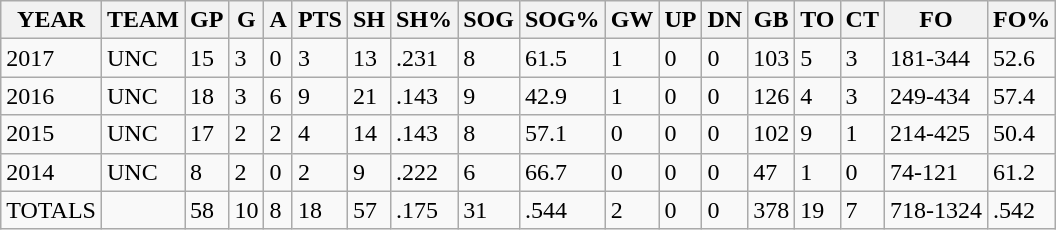<table class="wikitable">
<tr>
<th>YEAR</th>
<th>TEAM</th>
<th>GP</th>
<th>G</th>
<th>A</th>
<th>PTS</th>
<th>SH</th>
<th>SH%</th>
<th>SOG</th>
<th>SOG%</th>
<th>GW</th>
<th>UP</th>
<th>DN</th>
<th>GB</th>
<th>TO</th>
<th>CT</th>
<th>FO</th>
<th>FO%</th>
</tr>
<tr>
<td>2017</td>
<td>UNC</td>
<td>15</td>
<td>3</td>
<td>0</td>
<td>3</td>
<td>13</td>
<td>.231</td>
<td>8</td>
<td>61.5</td>
<td>1</td>
<td>0</td>
<td>0</td>
<td>103</td>
<td>5</td>
<td>3</td>
<td>181-344</td>
<td>52.6</td>
</tr>
<tr>
<td>2016</td>
<td>UNC</td>
<td>18</td>
<td>3</td>
<td>6</td>
<td>9</td>
<td>21</td>
<td>.143</td>
<td>9</td>
<td>42.9</td>
<td>1</td>
<td>0</td>
<td>0</td>
<td>126</td>
<td>4</td>
<td>3</td>
<td>249-434</td>
<td>57.4</td>
</tr>
<tr>
<td>2015</td>
<td>UNC</td>
<td>17</td>
<td>2</td>
<td>2</td>
<td>4</td>
<td>14</td>
<td>.143</td>
<td>8</td>
<td>57.1</td>
<td>0</td>
<td>0</td>
<td>0</td>
<td>102</td>
<td>9</td>
<td>1</td>
<td>214-425</td>
<td>50.4</td>
</tr>
<tr>
<td>2014</td>
<td>UNC</td>
<td>8</td>
<td>2</td>
<td>0</td>
<td>2</td>
<td>9</td>
<td>.222</td>
<td>6</td>
<td>66.7</td>
<td>0</td>
<td>0</td>
<td>0</td>
<td>47</td>
<td>1</td>
<td>0</td>
<td>74-121</td>
<td>61.2</td>
</tr>
<tr>
<td>TOTALS</td>
<td></td>
<td>58</td>
<td>10</td>
<td>8</td>
<td>18</td>
<td>57</td>
<td>.175</td>
<td>31</td>
<td>.544</td>
<td>2</td>
<td>0</td>
<td>0</td>
<td>378</td>
<td>19</td>
<td>7</td>
<td>718-1324</td>
<td>.542</td>
</tr>
</table>
